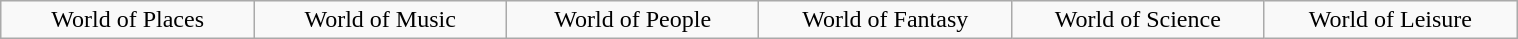<table class="wikitable" style="text-align: center; width: 80%; margin: 1em auto;">
<tr>
<td style="width:70pt;">World of Places</td>
<td style="width:70pt;">World of Music</td>
<td style="width:70pt;">World of People</td>
<td style="width:70pt;">World of Fantasy</td>
<td style="width:70pt;">World of Science</td>
<td style="width:70pt;">World of Leisure</td>
</tr>
</table>
